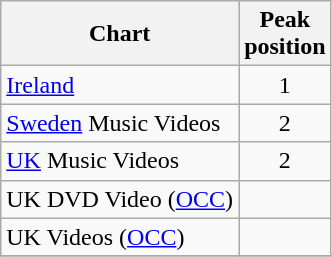<table class="wikitable">
<tr>
<th style="text-align:center;">Chart</th>
<th style="text-align:center;">Peak<br>position</th>
</tr>
<tr>
<td><a href='#'>Ireland</a></td>
<td style="text-align:center;">1</td>
</tr>
<tr>
<td><a href='#'>Sweden</a> Music Videos</td>
<td style="text-align:center;">2</td>
</tr>
<tr>
<td><a href='#'>UK</a> Music Videos</td>
<td style="text-align:center;">2</td>
</tr>
<tr>
<td>UK DVD Video (<a href='#'>OCC</a>)</td>
<td></td>
</tr>
<tr>
<td>UK Videos (<a href='#'>OCC</a>)</td>
<td></td>
</tr>
<tr>
</tr>
</table>
